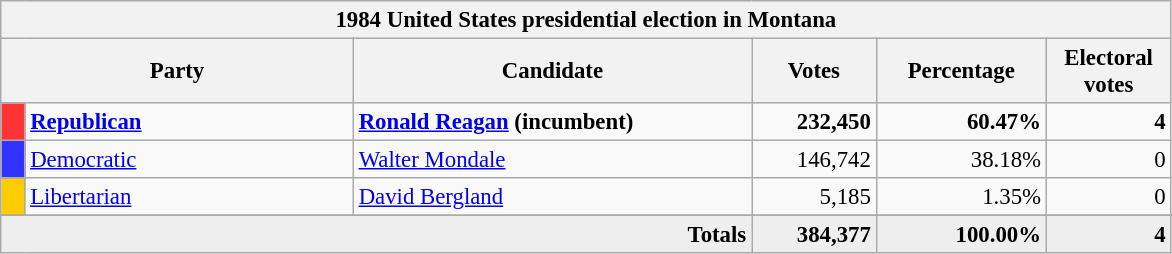<table class="wikitable" style="font-size: 95%;">
<tr>
<th colspan="6">1984 United States presidential election in Montana</th>
</tr>
<tr>
<th colspan="2" style="width: 15em">Party</th>
<th style="width: 17em">Candidate</th>
<th style="width: 5em">Votes</th>
<th style="width: 7em">Percentage</th>
<th style="width: 5em">Electoral votes</th>
</tr>
<tr>
<th style="background-color:#FF3333; width: 3px"></th>
<td style="width: 130px"><strong><a href='#'>Republican</a></strong></td>
<td><strong><a href='#'>Ronald Reagan</a> (incumbent)</strong></td>
<td align="right"><strong>232,450</strong></td>
<td align="right"><strong>60.47%</strong></td>
<td align="right"><strong>4</strong></td>
</tr>
<tr>
<th style="background-color:#3333FF; width: 3px"></th>
<td style="width: 130px"><a href='#'>Democratic</a></td>
<td><a href='#'>Walter Mondale</a></td>
<td align="right">146,742</td>
<td align="right">38.18%</td>
<td align="right">0</td>
</tr>
<tr>
<th style="background-color:#FFCC00; width: 3px"></th>
<td style="width: 130px"><a href='#'>Libertarian</a></td>
<td><a href='#'>David Bergland</a></td>
<td align="right">5,185</td>
<td align="right">1.35%</td>
<td align="right">0</td>
</tr>
<tr>
</tr>
<tr bgcolor="#EEEEEE">
<td colspan="3" align="right"><strong>Totals</strong></td>
<td align="right"><strong>384,377</strong></td>
<td align="right"><strong>100.00%</strong></td>
<td align="right"><strong>4</strong></td>
</tr>
</table>
